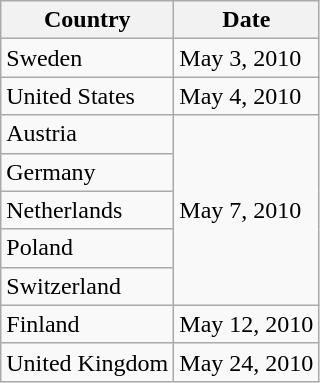<table class="wikitable" style="font-size: 100%">
<tr>
<th>Country</th>
<th>Date</th>
</tr>
<tr>
<td>Sweden</td>
<td>May 3, 2010</td>
</tr>
<tr>
<td>United States</td>
<td>May 4, 2010</td>
</tr>
<tr>
<td>Austria</td>
<td rowspan=5>May 7, 2010</td>
</tr>
<tr>
<td>Germany</td>
</tr>
<tr>
<td>Netherlands</td>
</tr>
<tr>
<td>Poland</td>
</tr>
<tr>
<td>Switzerland</td>
</tr>
<tr>
<td>Finland</td>
<td>May 12, 2010</td>
</tr>
<tr>
<td>United Kingdom</td>
<td>May 24, 2010</td>
</tr>
</table>
